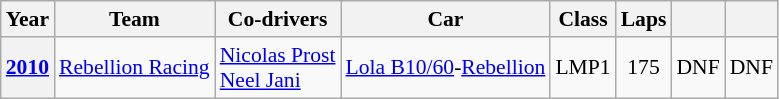<table class="wikitable" style="text-align:center; font-size:90%">
<tr>
<th>Year</th>
<th>Team</th>
<th>Co-drivers</th>
<th>Car</th>
<th>Class</th>
<th>Laps</th>
<th></th>
<th></th>
</tr>
<tr>
<th><a href='#'>2010</a></th>
<td align=left> <a href='#'>Rebellion Racing</a></td>
<td align=left> <a href='#'>Nicolas Prost</a><br> <a href='#'>Neel Jani</a></td>
<td align=left><a href='#'>Lola B10/60</a>-<a href='#'>Rebellion</a></td>
<td>LMP1</td>
<td>175</td>
<td>DNF</td>
<td>DNF</td>
</tr>
</table>
